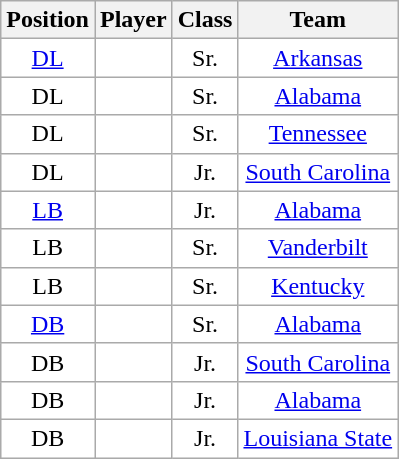<table class="wikitable sortable" border="1">
<tr>
<th>Position</th>
<th>Player</th>
<th>Class</th>
<th>Team</th>
</tr>
<tr>
<td style="text-align:center; background:white"><a href='#'>DL</a></td>
<td style="text-align:center; background:white"></td>
<td style="text-align:center; background:white">Sr.</td>
<td style="text-align:center; background:white"><a href='#'>Arkansas</a></td>
</tr>
<tr>
<td style="text-align:center; background:white">DL</td>
<td style="text-align:center; background:white"></td>
<td style="text-align:center; background:white">Sr.</td>
<td style="text-align:center; background:white"><a href='#'>Alabama</a></td>
</tr>
<tr>
<td style="text-align:center; background:white">DL</td>
<td style="text-align:center; background:white"></td>
<td style="text-align:center; background:white">Sr.</td>
<td style="text-align:center; background:white"><a href='#'>Tennessee</a></td>
</tr>
<tr>
<td style="text-align:center; background:white">DL</td>
<td style="text-align:center; background:white"></td>
<td style="text-align:center; background:white">Jr.</td>
<td style="text-align:center; background:white"><a href='#'>South Carolina</a></td>
</tr>
<tr>
<td style="text-align:center; background:white"><a href='#'>LB</a></td>
<td style="text-align:center; background:white"></td>
<td style="text-align:center; background:white">Jr.</td>
<td style="text-align:center; background:white"><a href='#'>Alabama</a></td>
</tr>
<tr>
<td style="text-align:center; background:white">LB</td>
<td style="text-align:center; background:white"></td>
<td style="text-align:center; background:white">Sr.</td>
<td style="text-align:center; background:white"><a href='#'>Vanderbilt</a></td>
</tr>
<tr>
<td style="text-align:center; background:white">LB</td>
<td style="text-align:center; background:white"></td>
<td style="text-align:center; background:white">Sr.</td>
<td style="text-align:center; background:white"><a href='#'>Kentucky</a></td>
</tr>
<tr>
<td style="text-align:center; background:white"><a href='#'>DB</a></td>
<td style="text-align:center; background:white"></td>
<td style="text-align:center; background:white">Sr.</td>
<td style="text-align:center; background:white"><a href='#'>Alabama</a></td>
</tr>
<tr>
<td style="text-align:center; background:white">DB</td>
<td style="text-align:center; background:white"></td>
<td style="text-align:center; background:white">Jr.</td>
<td style="text-align:center; background:white"><a href='#'>South Carolina</a></td>
</tr>
<tr>
<td style="text-align:center; background:white">DB</td>
<td style="text-align:center; background:white"></td>
<td style="text-align:center; background:white">Jr.</td>
<td style="text-align:center; background:white"><a href='#'>Alabama</a></td>
</tr>
<tr>
<td style="text-align:center; background:white">DB</td>
<td style="text-align:center; background:white"></td>
<td style="text-align:center; background:white">Jr.</td>
<td style="text-align:center; background:white"><a href='#'>Louisiana State</a></td>
</tr>
</table>
